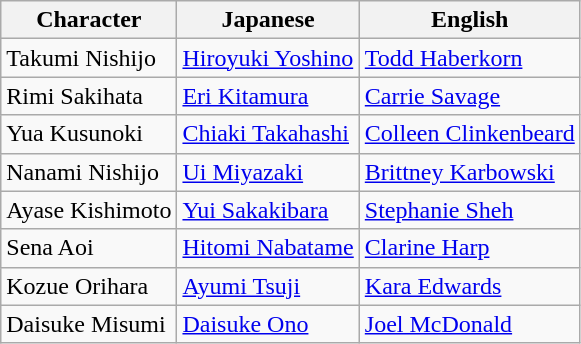<table class="wikitable">
<tr>
<th>Character</th>
<th>Japanese</th>
<th>English</th>
</tr>
<tr>
<td>Takumi Nishijo</td>
<td><a href='#'>Hiroyuki Yoshino</a></td>
<td><a href='#'>Todd Haberkorn</a></td>
</tr>
<tr>
<td>Rimi Sakihata</td>
<td><a href='#'>Eri Kitamura</a></td>
<td><a href='#'>Carrie Savage</a></td>
</tr>
<tr>
<td>Yua Kusunoki</td>
<td><a href='#'>Chiaki Takahashi</a></td>
<td><a href='#'>Colleen Clinkenbeard</a></td>
</tr>
<tr>
<td>Nanami Nishijo</td>
<td><a href='#'>Ui Miyazaki</a></td>
<td><a href='#'>Brittney Karbowski</a></td>
</tr>
<tr>
<td>Ayase Kishimoto</td>
<td><a href='#'>Yui Sakakibara</a></td>
<td><a href='#'>Stephanie Sheh</a></td>
</tr>
<tr>
<td>Sena Aoi</td>
<td><a href='#'>Hitomi Nabatame</a></td>
<td><a href='#'>Clarine Harp</a></td>
</tr>
<tr>
<td>Kozue Orihara</td>
<td><a href='#'>Ayumi Tsuji</a></td>
<td><a href='#'>Kara Edwards</a></td>
</tr>
<tr>
<td>Daisuke Misumi</td>
<td><a href='#'>Daisuke Ono</a></td>
<td><a href='#'>Joel McDonald</a></td>
</tr>
</table>
